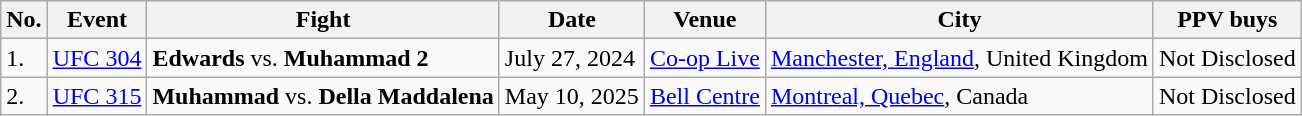<table class="wikitable">
<tr>
<th>No.</th>
<th>Event</th>
<th>Fight</th>
<th>Date</th>
<th>Venue</th>
<th>City</th>
<th>PPV buys</th>
</tr>
<tr>
<td>1.</td>
<td><a href='#'>UFC 304</a></td>
<td><strong>Edwards</strong> vs. <strong>Muhammad 2</strong></td>
<td>July 27, 2024</td>
<td><a href='#'>Co-op Live</a></td>
<td><a href='#'>Manchester, England</a>, United Kingdom</td>
<td>Not Disclosed</td>
</tr>
<tr>
<td>2.</td>
<td><a href='#'>UFC 315</a></td>
<td><strong>Muhammad</strong> vs. <strong>Della Maddalena</strong></td>
<td>May 10, 2025</td>
<td><a href='#'>Bell Centre</a></td>
<td><a href='#'>Montreal, Quebec</a>, Canada</td>
<td>Not Disclosed</td>
</tr>
</table>
